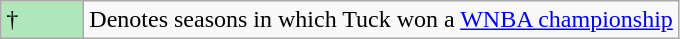<table class="wikitable">
<tr>
<td style="background:#afe6ba; width:3em;">†</td>
<td>Denotes seasons in which Tuck won a <a href='#'>WNBA championship</a></td>
</tr>
</table>
